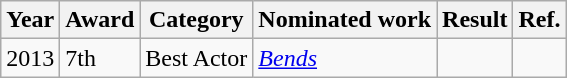<table class="wikitable">
<tr>
<th>Year</th>
<th>Award</th>
<th>Category</th>
<th>Nominated work</th>
<th>Result</th>
<th>Ref.</th>
</tr>
<tr>
<td>2013</td>
<td>7th</td>
<td>Best Actor</td>
<td><em><a href='#'>Bends</a></em></td>
<td></td>
<td></td>
</tr>
</table>
